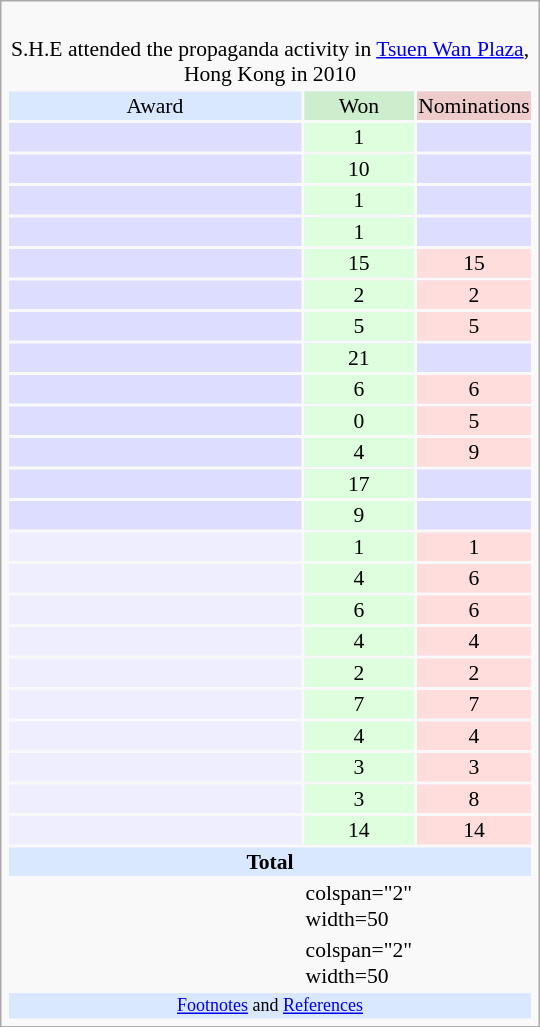<table class="infobox" style="width: 25em; text-align: left; font-size: 90%; vertical-align: middle;">
<tr>
<td colspan="3" style="text-align:center;"><br>S.H.E attended the propaganda activity in <a href='#'>Tsuen Wan Plaza</a>, Hong Kong in 2010</td>
</tr>
<tr bgcolor=#D9E8FF>
<td style="text-align:center;">Award</td>
<td style="text-align:center;background: #cceecc;text-size:0.9em" width=50>Won</td>
<td style="text-align:center;background: #eecccc;text-size:0.9em" width=50>Nominations</td>
</tr>
<tr bgcolor=#ddddff>
<td align="center"><br></td>
<td style="text-align:center;background: #ddffdd;vertical-align: middle;">1</td>
<td></td>
</tr>
<tr bgcolor=#ddddff>
<td align="center"><br></td>
<td style="text-align:center;background: #ddffdd;vertical-align: middle;">10</td>
<td></td>
</tr>
<tr bgcolor=#ddddff>
<td align="center"><br></td>
<td style="text-align:center;background: #ddffdd;vertical-align: middle;">1</td>
<td></td>
</tr>
<tr bgcolor=#ddddff>
<td align="center"><br></td>
<td style="text-align:center;background: #ddffdd;vertical-align: middle;">1</td>
<td></td>
</tr>
<tr bgcolor=#ddddff>
<td align="center"><br></td>
<td style="text-align:center;background: #ddffdd;vertical-align: middle;">15</td>
<td style="text-align:center;background: #ffdddd;vertical-align: middle;">15</td>
</tr>
<tr bgcolor=#ddddff>
<td align="center"><br></td>
<td style="text-align:center;background: #ddffdd;vertical-align: middle;">2</td>
<td style="text-align:center;background: #ffdddd;vertical-align: middle;">2</td>
</tr>
<tr bgcolor=#ddddff>
<td align="center"><br></td>
<td style="text-align:center;background: #ddffdd;vertical-align: middle;">5</td>
<td style="text-align:center;background: #ffdddd;vertical-align: middle;">5</td>
</tr>
<tr bgcolor=#ddddff>
<td align="center"><br></td>
<td style="text-align:center;background: #ddffdd;vertical-align: middle;">21</td>
<td></td>
</tr>
<tr bgcolor=#ddddff>
<td align="center"><br></td>
<td style="text-align:center;background: #ddffdd;vertical-align: middle;">6</td>
<td style="text-align:center;background: #ffdddd;vertical-align: middle;">6</td>
</tr>
<tr bgcolor=#ddddff>
<td align="center"><br></td>
<td style="text-align:center;background: #ddffdd;vertical-align: middle;">0</td>
<td style="text-align:center;background: #ffdddd;vertical-align: middle;">5</td>
</tr>
<tr bgcolor=#ddddff>
<td align="center"><br></td>
<td style="text-align:center;background: #ddffdd;vertical-align: middle;">4</td>
<td style="text-align:center;background: #ffdddd;vertical-align: middle;">9</td>
</tr>
<tr bgcolor=#ddddff>
<td align="center"><br></td>
<td style="text-align:center;background: #ddffdd;vertical-align: middle;">17</td>
<td></td>
</tr>
<tr bgcolor=#ddddff>
<td align="center"><br></td>
<td style="text-align:center;background: #ddffdd;vertical-align: middle;">9</td>
<td></td>
</tr>
<tr bgcolor=#eeeeff>
<td align="center"><br></td>
<td style="text-align:center;background: #ddffdd;vertical-align: middle;">1</td>
<td style="text-align:center;background: #ffdddd;vertical-align: middle;">1</td>
</tr>
<tr bgcolor=#eeeeff>
<td align="center"><br></td>
<td style="text-align:center;background: #ddffdd;vertical-align: middle;">4</td>
<td style="text-align:center;background: #ffdddd;vertical-align: middle;">6</td>
</tr>
<tr bgcolor=#eeeeff>
<td align="center"><br></td>
<td style="text-align:center;background: #ddffdd;vertical-align: middle;">6</td>
<td style="text-align:center;background: #ffdddd;vertical-align: middle;">6</td>
</tr>
<tr bgcolor=#eeeeff>
<td align="center"><br></td>
<td style="text-align:center;background: #ddffdd;vertical-align: middle;">4</td>
<td style="text-align:center;background: #ffdddd;vertical-align: middle;">4</td>
</tr>
<tr bgcolor=#eeeeff>
<td align="center"><br></td>
<td style="text-align:center;background: #ddffdd;vertical-align: middle;">2</td>
<td style="text-align:center;background: #ffdddd;vertical-align: middle;">2</td>
</tr>
<tr bgcolor=#eeeeff>
<td align="center"><br></td>
<td style="text-align:center;background: #ddffdd;vertical-align: middle;">7</td>
<td style="text-align:center;background: #ffdddd;vertical-align: middle;">7</td>
</tr>
<tr bgcolor=#eeeeff>
<td align="center"><br></td>
<td style="text-align:center;background: #ddffdd;vertical-align: middle;">4</td>
<td style="text-align:center;background: #ffdddd;vertical-align: middle;">4</td>
</tr>
<tr bgcolor=#eeeeff>
<td align="center"><br></td>
<td style="text-align:center;background: #ddffdd;vertical-align: middle;">3</td>
<td style="text-align:center;background: #ffdddd;vertical-align: middle;">3</td>
</tr>
<tr bgcolor=#eeeeff>
<td align="center"><br></td>
<td style="text-align:center;background: #ddffdd;vertical-align: middle;">3</td>
<td style="text-align:center;background: #ffdddd;vertical-align: middle;">8</td>
</tr>
<tr bgcolor=#eeeeff>
<td align="center"><br></td>
<td style="text-align:center;background: #ddffdd;vertical-align: middle;">14</td>
<td style="text-align:center;background: #ffdddd;vertical-align: middle;">14</td>
</tr>
<tr bgcolor=#D9E8FF>
<td colspan="3" style="text-align:center;"><strong>Total</strong></td>
</tr>
<tr>
<td></td>
<td>colspan="2" width=50 </td>
</tr>
<tr>
<td></td>
<td>colspan="2" width=50 </td>
</tr>
<tr bgcolor=#D9E8FF>
<td colspan="3" style="font-size: smaller; text-align:center;"><a href='#'>Footnotes</a> and <a href='#'>References</a></td>
</tr>
</table>
